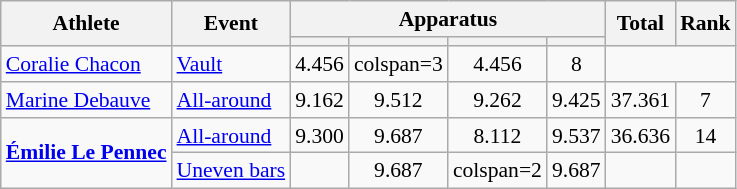<table class="wikitable" style="font-size:90%">
<tr>
<th rowspan=2>Athlete</th>
<th rowspan=2>Event</th>
<th colspan =4>Apparatus</th>
<th rowspan=2>Total</th>
<th rowspan=2>Rank</th>
</tr>
<tr style="font-size:95%">
<th></th>
<th></th>
<th></th>
<th></th>
</tr>
<tr align=center>
<td align=left><a href='#'>Coralie Chacon</a></td>
<td align=left><a href='#'>Vault</a></td>
<td>4.456</td>
<td>colspan=3 </td>
<td>4.456</td>
<td>8</td>
</tr>
<tr align=center>
<td align=left><a href='#'>Marine Debauve</a></td>
<td align=left><a href='#'>All-around</a></td>
<td>9.162</td>
<td>9.512</td>
<td>9.262</td>
<td>9.425</td>
<td>37.361</td>
<td>7</td>
</tr>
<tr align=center>
<td align=left rowspan=2><strong><a href='#'>Émilie Le Pennec</a></strong></td>
<td align=left><a href='#'>All-around</a></td>
<td>9.300</td>
<td>9.687</td>
<td>8.112</td>
<td>9.537</td>
<td>36.636</td>
<td>14</td>
</tr>
<tr align=center>
<td align=left><a href='#'>Uneven bars</a></td>
<td></td>
<td>9.687</td>
<td>colspan=2 </td>
<td>9.687</td>
<td></td>
</tr>
</table>
